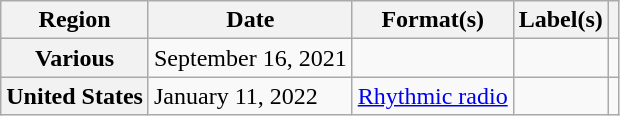<table class="wikitable plainrowheaders">
<tr>
<th scope="col">Region</th>
<th scope="col">Date</th>
<th scope="col">Format(s)</th>
<th scope="col">Label(s)</th>
<th scope="col"></th>
</tr>
<tr>
<th scope="row">Various</th>
<td>September 16, 2021</td>
<td></td>
<td></td>
<td></td>
</tr>
<tr>
<th scope="row">United States</th>
<td>January 11, 2022</td>
<td><a href='#'>Rhythmic radio</a></td>
<td></td>
<td style="text-align:center;"></td>
</tr>
</table>
